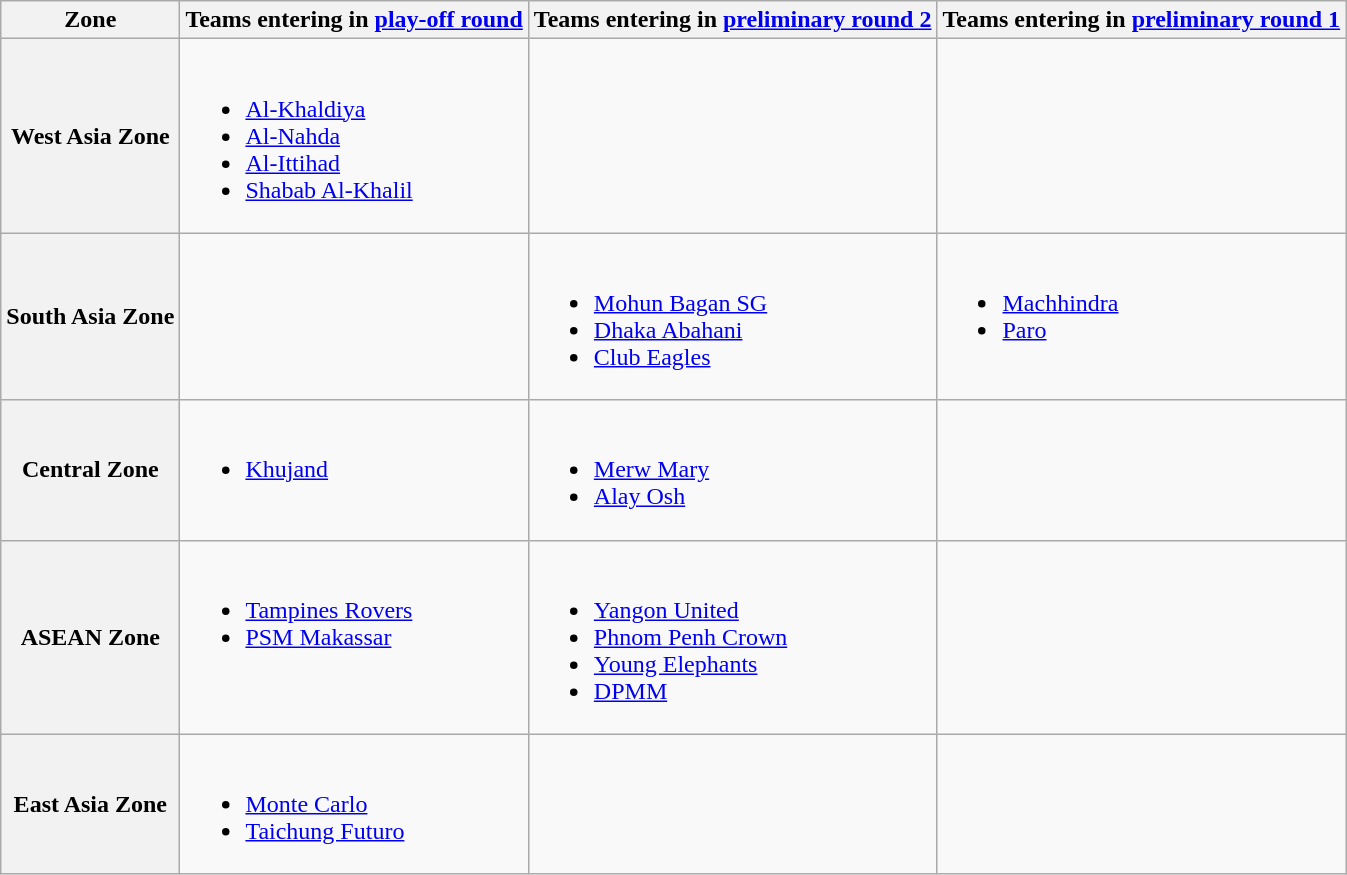<table class="wikitable">
<tr>
<th>Zone</th>
<th>Teams entering in <a href='#'>play-off round</a></th>
<th>Teams entering in <a href='#'>preliminary round 2</a></th>
<th>Teams entering in <a href='#'>preliminary round 1</a></th>
</tr>
<tr>
<th>West Asia Zone</th>
<td valign="top"><br><ul><li> <a href='#'>Al-Khaldiya</a></li><li> <a href='#'>Al-Nahda</a></li><li> <a href='#'>Al-Ittihad</a></li><li> <a href='#'>Shabab Al-Khalil</a></li></ul></td>
<td></td>
<td></td>
</tr>
<tr>
<th>South Asia Zone</th>
<td></td>
<td valign="top"><br><ul><li> <a href='#'>Mohun Bagan SG</a></li><li> <a href='#'>Dhaka Abahani</a></li><li> <a href='#'>Club Eagles</a></li></ul></td>
<td valign="top"><br><ul><li> <a href='#'>Machhindra</a></li><li> <a href='#'>Paro</a></li></ul></td>
</tr>
<tr>
<th>Central Zone</th>
<td valign="top"><br><ul><li> <a href='#'>Khujand</a></li></ul></td>
<td><br><ul><li> <a href='#'>Merw Mary</a></li><li> <a href='#'>Alay Osh</a></li></ul></td>
<td></td>
</tr>
<tr>
<th>ASEAN Zone</th>
<td valign="top"><br><ul><li> <a href='#'>Tampines Rovers</a></li><li> <a href='#'>PSM Makassar</a></li></ul></td>
<td><br><ul><li> <a href='#'>Yangon United</a></li><li> <a href='#'>Phnom Penh Crown</a></li><li> <a href='#'>Young Elephants</a></li><li> <a href='#'>DPMM</a></li></ul></td>
<td></td>
</tr>
<tr>
<th>East Asia Zone</th>
<td valign="top"><br><ul><li> <a href='#'>Monte Carlo</a></li><li> <a href='#'>Taichung Futuro</a></li></ul></td>
<td></td>
<td></td>
</tr>
</table>
